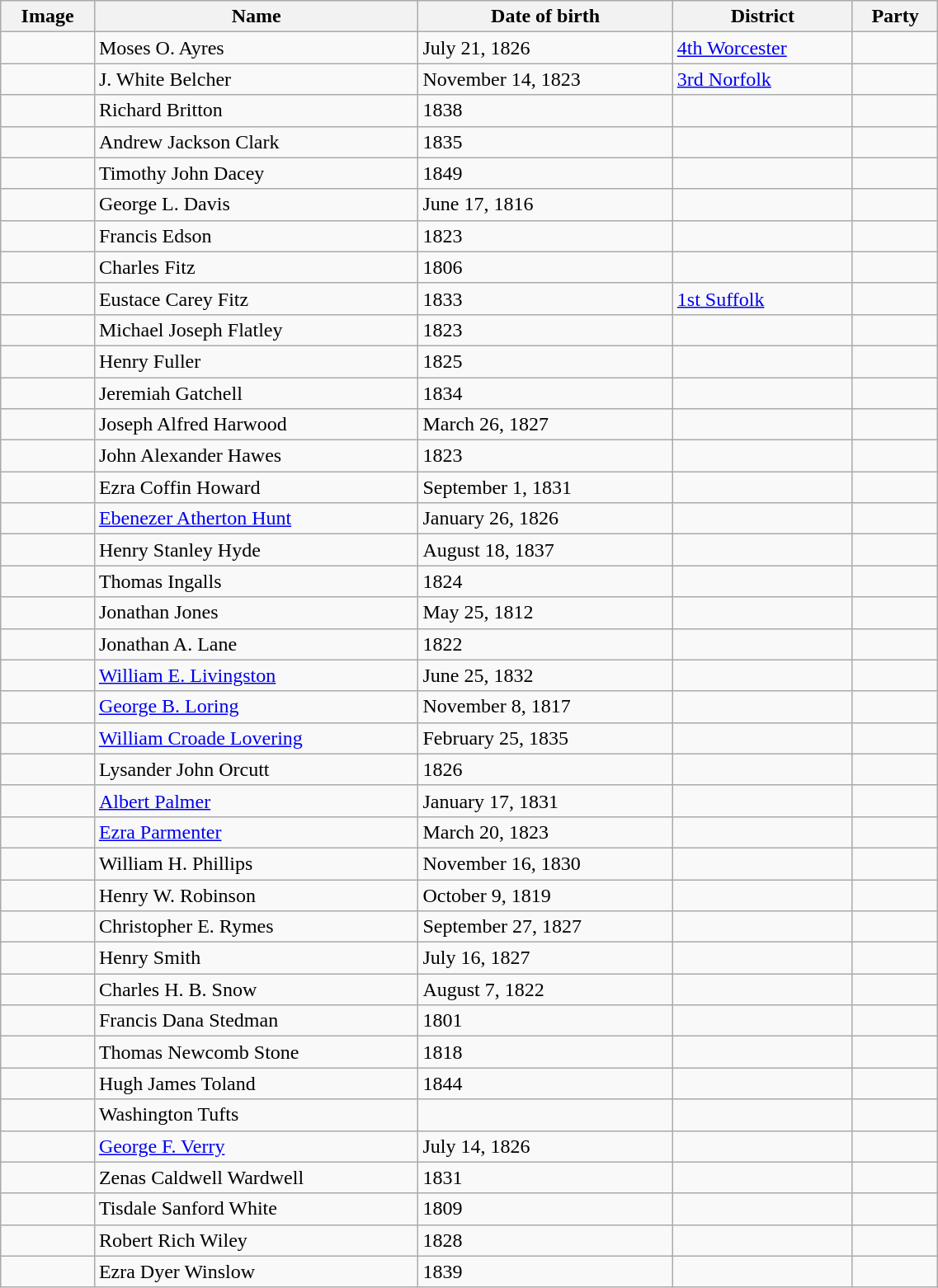<table class='wikitable sortable' style="width:60%">
<tr>
<th>Image</th>
<th>Name </th>
<th data-sort-type=date>Date of birth </th>
<th>District</th>
<th>Party</th>
</tr>
<tr>
<td></td>
<td>Moses O. Ayres</td>
<td>July 21, 1826</td>
<td><a href='#'>4th Worcester</a></td>
<td></td>
</tr>
<tr>
<td></td>
<td>J. White Belcher</td>
<td>November 14, 1823</td>
<td><a href='#'>3rd Norfolk</a></td>
<td></td>
</tr>
<tr>
<td></td>
<td>Richard Britton</td>
<td>1838</td>
<td></td>
<td></td>
</tr>
<tr>
<td></td>
<td>Andrew Jackson Clark</td>
<td>1835</td>
<td></td>
<td></td>
</tr>
<tr>
<td></td>
<td>Timothy John Dacey</td>
<td>1849</td>
<td></td>
<td></td>
</tr>
<tr>
<td></td>
<td>George L. Davis</td>
<td>June 17, 1816</td>
<td></td>
<td></td>
</tr>
<tr>
<td></td>
<td>Francis Edson</td>
<td>1823</td>
<td></td>
<td></td>
</tr>
<tr>
<td></td>
<td>Charles Fitz</td>
<td>1806</td>
<td></td>
<td></td>
</tr>
<tr>
<td></td>
<td>Eustace Carey Fitz</td>
<td>1833</td>
<td><a href='#'>1st Suffolk</a></td>
<td></td>
</tr>
<tr>
<td></td>
<td>Michael Joseph Flatley</td>
<td>1823</td>
<td></td>
<td></td>
</tr>
<tr>
<td></td>
<td>Henry Fuller</td>
<td>1825</td>
<td></td>
<td></td>
</tr>
<tr>
<td></td>
<td>Jeremiah Gatchell</td>
<td>1834</td>
<td></td>
<td></td>
</tr>
<tr>
<td></td>
<td>Joseph Alfred Harwood</td>
<td>March 26, 1827</td>
<td></td>
<td></td>
</tr>
<tr>
<td></td>
<td>John Alexander Hawes</td>
<td>1823</td>
<td></td>
<td></td>
</tr>
<tr>
<td></td>
<td>Ezra Coffin Howard</td>
<td>September 1, 1831</td>
<td></td>
<td></td>
</tr>
<tr>
<td></td>
<td><a href='#'>Ebenezer Atherton Hunt</a></td>
<td>January 26, 1826</td>
<td></td>
<td></td>
</tr>
<tr>
<td></td>
<td>Henry Stanley Hyde</td>
<td>August 18, 1837</td>
<td></td>
<td></td>
</tr>
<tr>
<td></td>
<td>Thomas Ingalls</td>
<td>1824</td>
<td></td>
<td></td>
</tr>
<tr>
<td></td>
<td>Jonathan Jones</td>
<td>May 25, 1812</td>
<td></td>
<td></td>
</tr>
<tr>
<td></td>
<td>Jonathan A. Lane</td>
<td>1822</td>
<td></td>
<td></td>
</tr>
<tr>
<td></td>
<td><a href='#'>William E. Livingston</a></td>
<td>June 25, 1832</td>
<td></td>
<td></td>
</tr>
<tr>
<td></td>
<td><a href='#'>George B. Loring</a></td>
<td>November 8, 1817</td>
<td></td>
<td></td>
</tr>
<tr>
<td></td>
<td><a href='#'>William Croade Lovering</a></td>
<td>February 25, 1835</td>
<td></td>
<td></td>
</tr>
<tr>
<td></td>
<td>Lysander John Orcutt</td>
<td>1826</td>
<td></td>
<td></td>
</tr>
<tr>
<td></td>
<td><a href='#'>Albert Palmer</a></td>
<td>January 17, 1831</td>
<td></td>
<td></td>
</tr>
<tr>
<td></td>
<td><a href='#'>Ezra Parmenter</a></td>
<td>March 20, 1823</td>
<td></td>
<td></td>
</tr>
<tr>
<td></td>
<td>William H. Phillips</td>
<td>November 16, 1830</td>
<td></td>
<td></td>
</tr>
<tr>
<td></td>
<td>Henry W. Robinson</td>
<td>October 9, 1819</td>
<td></td>
<td></td>
</tr>
<tr>
<td></td>
<td>Christopher E. Rymes</td>
<td>September 27, 1827</td>
<td></td>
<td></td>
</tr>
<tr>
<td></td>
<td>Henry Smith</td>
<td>July 16, 1827</td>
<td></td>
<td></td>
</tr>
<tr>
<td></td>
<td>Charles H. B. Snow</td>
<td>August 7, 1822</td>
<td></td>
<td></td>
</tr>
<tr>
<td></td>
<td>Francis Dana Stedman</td>
<td>1801</td>
<td></td>
<td></td>
</tr>
<tr>
<td></td>
<td>Thomas Newcomb Stone</td>
<td>1818</td>
<td></td>
<td></td>
</tr>
<tr>
<td></td>
<td>Hugh James Toland</td>
<td>1844</td>
<td></td>
<td></td>
</tr>
<tr>
<td></td>
<td>Washington Tufts</td>
<td></td>
<td></td>
<td></td>
</tr>
<tr>
<td></td>
<td><a href='#'>George F. Verry</a></td>
<td>July 14, 1826</td>
<td></td>
<td></td>
</tr>
<tr>
<td></td>
<td>Zenas Caldwell Wardwell</td>
<td>1831</td>
<td></td>
<td></td>
</tr>
<tr>
<td></td>
<td>Tisdale Sanford White</td>
<td>1809</td>
<td></td>
<td></td>
</tr>
<tr>
<td></td>
<td>Robert Rich Wiley</td>
<td>1828</td>
<td></td>
<td></td>
</tr>
<tr>
<td></td>
<td>Ezra Dyer Winslow</td>
<td>1839</td>
<td></td>
<td></td>
</tr>
</table>
